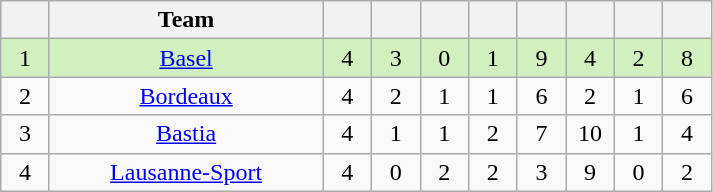<table class="wikitable" style="text-align: center;">
<tr>
<th width="25"></th>
<th width="175">Team</th>
<th width="25"></th>
<th width="25"></th>
<th width="25"></th>
<th width="25"></th>
<th width="25"></th>
<th width="25"></th>
<th width="25"></th>
<th width="25"></th>
</tr>
<tr style="background: #D0F0C0">
<td>1</td>
<td><a href='#'>Basel</a></td>
<td>4</td>
<td>3</td>
<td>0</td>
<td>1</td>
<td>9</td>
<td>4</td>
<td>2</td>
<td>8</td>
</tr>
<tr>
<td>2</td>
<td><a href='#'>Bordeaux</a></td>
<td>4</td>
<td>2</td>
<td>1</td>
<td>1</td>
<td>6</td>
<td>2</td>
<td>1</td>
<td>6</td>
</tr>
<tr>
<td>3</td>
<td><a href='#'>Bastia</a></td>
<td>4</td>
<td>1</td>
<td>1</td>
<td>2</td>
<td>7</td>
<td>10</td>
<td>1</td>
<td>4</td>
</tr>
<tr>
<td>4</td>
<td><a href='#'>Lausanne-Sport</a></td>
<td>4</td>
<td>0</td>
<td>2</td>
<td>2</td>
<td>3</td>
<td>9</td>
<td>0</td>
<td>2</td>
</tr>
</table>
